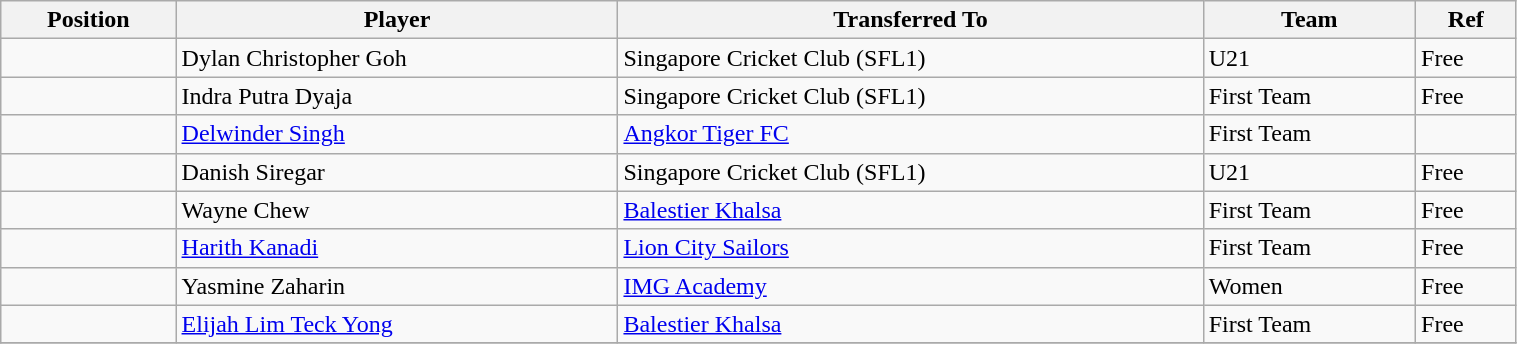<table class="wikitable sortable" style="width:80%; text-align:center; font-size:100%; text-align:left;">
<tr>
<th><strong>Position</strong></th>
<th><strong>Player</strong></th>
<th><strong>Transferred To</strong></th>
<th><strong>Team</strong></th>
<th><strong>Ref</strong></th>
</tr>
<tr>
<td></td>
<td> Dylan Christopher Goh</td>
<td> Singapore Cricket Club (SFL1)</td>
<td>U21</td>
<td>Free</td>
</tr>
<tr>
<td></td>
<td> Indra Putra Dyaja</td>
<td> Singapore Cricket Club (SFL1)</td>
<td>First Team</td>
<td>Free</td>
</tr>
<tr>
<td></td>
<td> <a href='#'>Delwinder Singh</a></td>
<td> <a href='#'>Angkor Tiger FC</a></td>
<td>First Team</td>
<td></td>
</tr>
<tr>
<td></td>
<td> Danish Siregar</td>
<td> Singapore Cricket Club (SFL1)</td>
<td>U21</td>
<td>Free</td>
</tr>
<tr>
<td></td>
<td> Wayne Chew</td>
<td> <a href='#'>Balestier Khalsa</a></td>
<td>First Team</td>
<td>Free</td>
</tr>
<tr>
<td></td>
<td> <a href='#'>Harith Kanadi</a></td>
<td> <a href='#'>Lion City Sailors</a></td>
<td>First Team</td>
<td>Free </td>
</tr>
<tr>
<td></td>
<td> Yasmine Zaharin</td>
<td> <a href='#'>IMG Academy</a></td>
<td>Women</td>
<td>Free</td>
</tr>
<tr>
<td></td>
<td> <a href='#'>Elijah Lim Teck Yong</a></td>
<td> <a href='#'>Balestier Khalsa</a></td>
<td>First Team</td>
<td>Free</td>
</tr>
<tr>
</tr>
</table>
